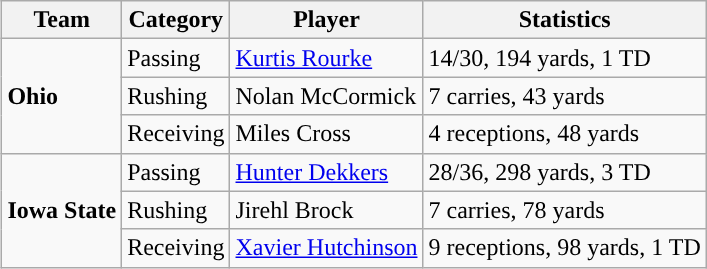<table class="wikitable" style="float: right;">
<tr>
<th>Team</th>
<th>Category</th>
<th>Player</th>
<th>Statistics</th>
</tr>
<tr>
<td rowspan=3><strong>Ohio</strong></td>
<td>Passing</td>
<td><a href='#'>Kurtis Rourke</a></td>
<td>14/30, 194 yards, 1 TD</td>
</tr>
<tr>
<td>Rushing</td>
<td>Nolan McCormick</td>
<td>7 carries, 43 yards</td>
</tr>
<tr>
<td>Receiving</td>
<td>Miles Cross</td>
<td>4 receptions, 48 yards</td>
</tr>
<tr>
<td rowspan=3><strong>Iowa State</strong></td>
<td>Passing</td>
<td><a href='#'>Hunter Dekkers</a></td>
<td>28/36, 298 yards, 3 TD</td>
</tr>
<tr>
<td>Rushing</td>
<td>Jirehl Brock</td>
<td>7 carries, 78 yards</td>
</tr>
<tr>
<td>Receiving</td>
<td><a href='#'>Xavier Hutchinson</a></td>
<td>9 receptions, 98 yards, 1 TD</td>
</tr>
</table>
